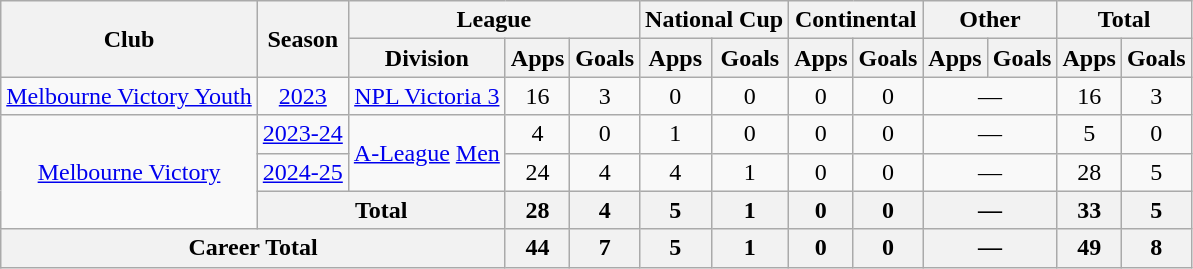<table class="wikitable" style="text-align:center">
<tr>
<th rowspan="2">Club</th>
<th rowspan="2">Season</th>
<th colspan="3">League</th>
<th colspan="2">National Cup</th>
<th colspan="2">Continental</th>
<th colspan="2">Other</th>
<th colspan="2">Total</th>
</tr>
<tr>
<th>Division</th>
<th>Apps</th>
<th>Goals</th>
<th>Apps</th>
<th>Goals</th>
<th>Apps</th>
<th>Goals</th>
<th>Apps</th>
<th>Goals</th>
<th>Apps</th>
<th>Goals</th>
</tr>
<tr>
<td><a href='#'>Melbourne Victory Youth</a></td>
<td><a href='#'>2023</a></td>
<td><a href='#'>NPL Victoria 3</a></td>
<td>16</td>
<td>3</td>
<td>0</td>
<td>0</td>
<td>0</td>
<td>0</td>
<td colspan="2">—</td>
<td>16</td>
<td>3</td>
</tr>
<tr>
<td rowspan="3"><a href='#'>Melbourne Victory</a></td>
<td><a href='#'>2023-24</a></td>
<td rowspan="2"><a href='#'>A-League</a> <a href='#'>Men</a></td>
<td>4</td>
<td>0</td>
<td>1</td>
<td>0</td>
<td>0</td>
<td>0</td>
<td colspan="2">—</td>
<td>5</td>
<td>0</td>
</tr>
<tr>
<td><a href='#'>2024-25</a></td>
<td>24</td>
<td>4</td>
<td>4</td>
<td>1</td>
<td>0</td>
<td>0</td>
<td colspan="2">—</td>
<td>28</td>
<td>5</td>
</tr>
<tr>
<th colspan="2">Total</th>
<th>28</th>
<th>4</th>
<th>5</th>
<th>1</th>
<th>0</th>
<th>0</th>
<th colspan="2">—</th>
<th>33</th>
<th>5</th>
</tr>
<tr>
<th colspan="3">Career Total</th>
<th>44</th>
<th>7</th>
<th>5</th>
<th>1</th>
<th>0</th>
<th>0</th>
<th colspan="2">—</th>
<th>49</th>
<th>8</th>
</tr>
</table>
